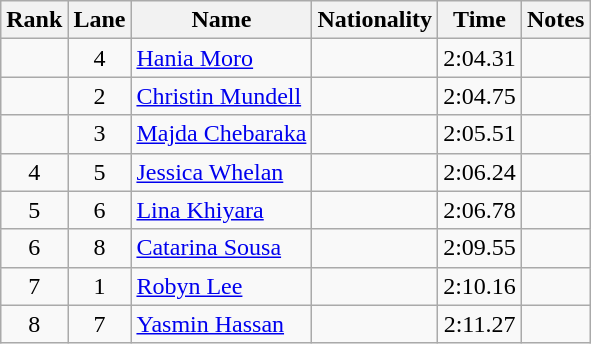<table class="wikitable sortable" style="text-align:center">
<tr>
<th>Rank</th>
<th>Lane</th>
<th>Name</th>
<th>Nationality</th>
<th>Time</th>
<th>Notes</th>
</tr>
<tr>
<td></td>
<td>4</td>
<td align=left><a href='#'>Hania Moro</a></td>
<td align=left></td>
<td>2:04.31</td>
<td></td>
</tr>
<tr>
<td></td>
<td>2</td>
<td align=left><a href='#'>Christin Mundell</a></td>
<td align=left></td>
<td>2:04.75</td>
<td></td>
</tr>
<tr>
<td></td>
<td>3</td>
<td align=left><a href='#'>Majda Chebaraka</a></td>
<td align=left></td>
<td>2:05.51</td>
<td></td>
</tr>
<tr>
<td>4</td>
<td>5</td>
<td align=left><a href='#'>Jessica Whelan</a></td>
<td align=left></td>
<td>2:06.24</td>
<td></td>
</tr>
<tr>
<td>5</td>
<td>6</td>
<td align=left><a href='#'>Lina Khiyara</a></td>
<td align=left></td>
<td>2:06.78</td>
<td></td>
</tr>
<tr>
<td>6</td>
<td>8</td>
<td align=left><a href='#'>Catarina Sousa</a></td>
<td align=left></td>
<td>2:09.55</td>
<td></td>
</tr>
<tr>
<td>7</td>
<td>1</td>
<td align=left><a href='#'>Robyn Lee</a></td>
<td align=left></td>
<td>2:10.16</td>
<td></td>
</tr>
<tr>
<td>8</td>
<td>7</td>
<td align=left><a href='#'>Yasmin Hassan</a></td>
<td align=left></td>
<td>2:11.27</td>
<td></td>
</tr>
</table>
